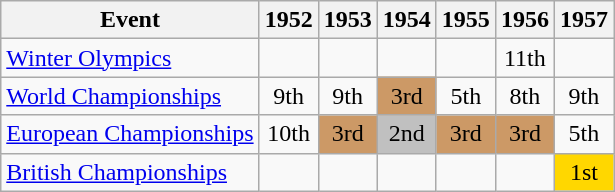<table class="wikitable">
<tr>
<th>Event</th>
<th>1952</th>
<th>1953</th>
<th>1954</th>
<th>1955</th>
<th>1956</th>
<th>1957</th>
</tr>
<tr>
<td><a href='#'>Winter Olympics</a></td>
<td></td>
<td></td>
<td></td>
<td></td>
<td align="center">11th</td>
<td></td>
</tr>
<tr>
<td><a href='#'>World Championships</a></td>
<td align="center">9th</td>
<td align="center">9th</td>
<td align="center" bgcolor="cc9966">3rd</td>
<td align="center">5th</td>
<td align="center">8th</td>
<td align="center">9th</td>
</tr>
<tr>
<td><a href='#'>European Championships</a></td>
<td align="center">10th</td>
<td align="center" bgcolor="cc9966">3rd</td>
<td align="center" bgcolor="silver">2nd</td>
<td align="center" bgcolor="cc9966">3rd</td>
<td align="center" bgcolor="cc9966">3rd</td>
<td align="center">5th</td>
</tr>
<tr>
<td><a href='#'>British Championships</a></td>
<td></td>
<td></td>
<td></td>
<td></td>
<td></td>
<td align="center" bgcolor="gold">1st</td>
</tr>
</table>
